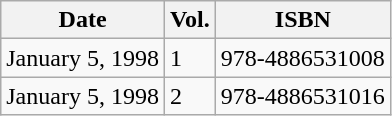<table class="wikitable">
<tr>
<th>Date</th>
<th>Vol.</th>
<th>ISBN</th>
</tr>
<tr>
<td>January 5, 1998</td>
<td>1</td>
<td>978-4886531008</td>
</tr>
<tr>
<td>January 5, 1998</td>
<td>2</td>
<td>978-4886531016</td>
</tr>
</table>
